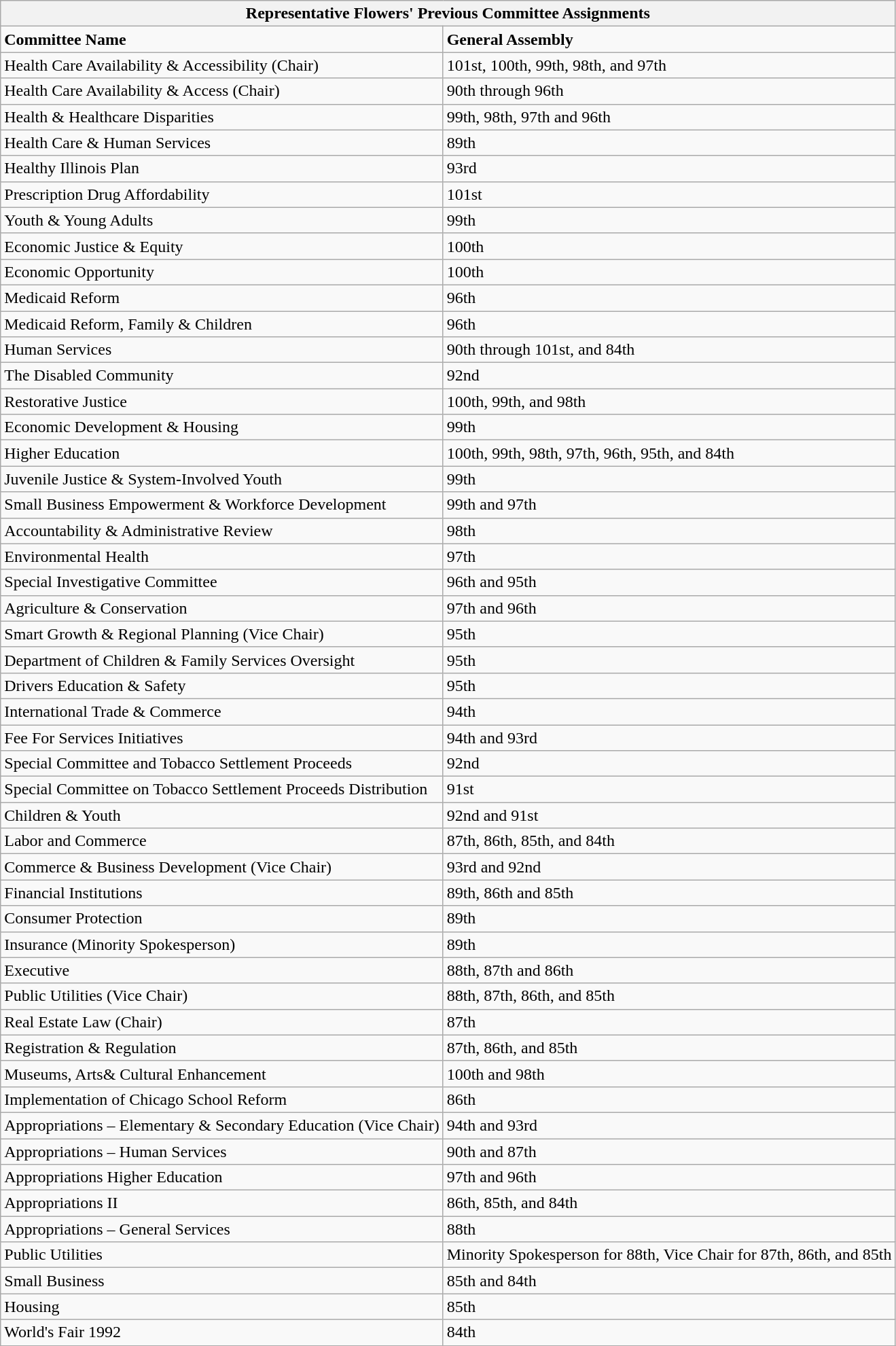<table role="presentation" class="wikitable mw-collapsible mw-collapsed">
<tr>
<th colspan="2" style="width:600px"><strong>Representative Flowers' Previous Committee Assignments</strong></th>
</tr>
<tr>
<td><strong>Committee Name</strong></td>
<td><strong>General Assembly</strong></td>
</tr>
<tr>
<td>Health Care Availability & Accessibility (Chair)</td>
<td>101st, 100th, 99th, 98th, and 97th</td>
</tr>
<tr>
<td>Health Care Availability & Access (Chair)</td>
<td>90th through 96th</td>
</tr>
<tr>
<td>Health & Healthcare Disparities</td>
<td>99th, 98th, 97th and 96th</td>
</tr>
<tr>
<td>Health Care & Human Services</td>
<td>89th</td>
</tr>
<tr>
<td>Healthy Illinois Plan</td>
<td>93rd</td>
</tr>
<tr>
<td>Prescription Drug Affordability</td>
<td>101st</td>
</tr>
<tr>
<td>Youth & Young Adults</td>
<td>99th</td>
</tr>
<tr>
<td>Economic Justice & Equity</td>
<td>100th</td>
</tr>
<tr>
<td>Economic Opportunity</td>
<td>100th</td>
</tr>
<tr>
<td>Medicaid Reform</td>
<td>96th</td>
</tr>
<tr>
<td>Medicaid Reform, Family & Children</td>
<td>96th</td>
</tr>
<tr>
<td>Human Services</td>
<td>90th through 101st, and 84th</td>
</tr>
<tr>
<td>The Disabled Community</td>
<td>92nd</td>
</tr>
<tr>
<td>Restorative Justice</td>
<td>100th, 99th, and 98th</td>
</tr>
<tr>
<td>Economic Development & Housing</td>
<td>99th</td>
</tr>
<tr>
<td>Higher Education</td>
<td>100th, 99th, 98th, 97th, 96th, 95th, and 84th</td>
</tr>
<tr>
<td>Juvenile Justice & System-Involved Youth</td>
<td>99th</td>
</tr>
<tr>
<td>Small Business Empowerment & Workforce Development</td>
<td>99th and 97th</td>
</tr>
<tr>
<td>Accountability & Administrative Review</td>
<td>98th</td>
</tr>
<tr>
<td>Environmental Health</td>
<td>97th</td>
</tr>
<tr>
<td>Special Investigative Committee</td>
<td>96th and 95th</td>
</tr>
<tr>
<td>Agriculture & Conservation</td>
<td>97th and 96th</td>
</tr>
<tr>
<td>Smart Growth & Regional Planning (Vice Chair)</td>
<td>95th</td>
</tr>
<tr>
<td>Department of Children & Family Services Oversight</td>
<td>95th</td>
</tr>
<tr>
<td>Drivers Education & Safety</td>
<td>95th</td>
</tr>
<tr>
<td>International Trade & Commerce</td>
<td>94th</td>
</tr>
<tr>
<td>Fee For Services Initiatives</td>
<td>94th and 93rd</td>
</tr>
<tr>
<td>Special Committee and Tobacco Settlement Proceeds</td>
<td>92nd</td>
</tr>
<tr>
<td>Special Committee on Tobacco Settlement Proceeds Distribution</td>
<td>91st</td>
</tr>
<tr>
<td>Children & Youth</td>
<td>92nd and 91st</td>
</tr>
<tr>
<td>Labor and Commerce</td>
<td>87th, 86th, 85th, and 84th</td>
</tr>
<tr>
<td>Commerce & Business Development (Vice Chair)</td>
<td>93rd and 92nd</td>
</tr>
<tr>
<td>Financial Institutions</td>
<td>89th, 86th and 85th</td>
</tr>
<tr>
<td>Consumer Protection</td>
<td>89th</td>
</tr>
<tr>
<td>Insurance (Minority Spokesperson)</td>
<td>89th</td>
</tr>
<tr>
<td>Executive</td>
<td>88th, 87th and 86th</td>
</tr>
<tr>
<td>Public Utilities (Vice Chair)</td>
<td>88th, 87th,  86th, and 85th</td>
</tr>
<tr>
<td>Real Estate Law (Chair)</td>
<td>87th</td>
</tr>
<tr>
<td>Registration & Regulation</td>
<td>87th, 86th, and 85th</td>
</tr>
<tr>
<td>Museums, Arts& Cultural Enhancement</td>
<td>100th and 98th</td>
</tr>
<tr>
<td>Implementation of Chicago School Reform</td>
<td>86th</td>
</tr>
<tr>
<td>Appropriations – Elementary & Secondary Education (Vice Chair)</td>
<td>94th and 93rd</td>
</tr>
<tr>
<td>Appropriations – Human Services</td>
<td>90th and 87th</td>
</tr>
<tr>
<td>Appropriations Higher Education</td>
<td>97th and 96th</td>
</tr>
<tr>
<td>Appropriations II</td>
<td>86th, 85th, and 84th</td>
</tr>
<tr>
<td>Appropriations – General Services</td>
<td>88th</td>
</tr>
<tr>
<td>Public Utilities</td>
<td>Minority Spokesperson for 88th, Vice Chair for 87th, 86th, and 85th</td>
</tr>
<tr>
<td>Small Business</td>
<td>85th and 84th</td>
</tr>
<tr>
<td>Housing</td>
<td>85th</td>
</tr>
<tr>
<td>World's Fair 1992</td>
<td>84th</td>
</tr>
<tr>
</tr>
</table>
